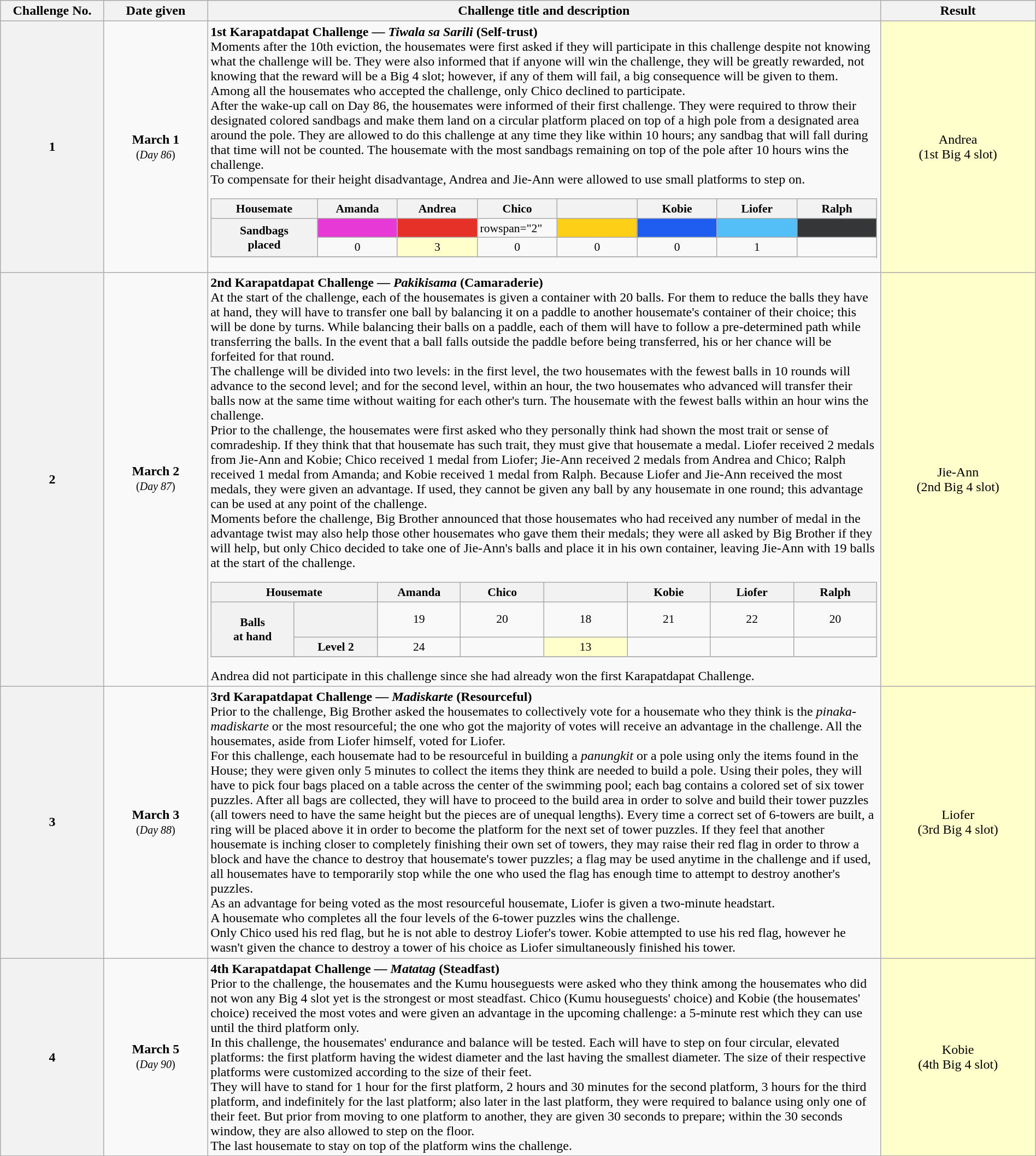<table class="wikitable" style="text-align:center; font-size:100%; line-height:18px;" width="100%">
<tr>
<th style="width: 10%;">Challenge No.</th>
<th style="width: 10%;">Date given</th>
<th style="width: 65%;">Challenge title and description</th>
<th style="width: 15%;">Result</th>
</tr>
<tr>
<th>1</th>
<td><strong>March 1</strong><br><small>(<em>Day 86</em>)</small></td>
<td align="left"><strong>1st Karapatdapat Challenge — <em>Tiwala sa Sarili</em> (Self-trust)</strong><br>Moments after the 10th eviction, the housemates were first asked if they will participate in this challenge despite not knowing what the challenge will be. They were also informed that if anyone will win the challenge, they will be greatly rewarded, not knowing that the reward will be a Big 4 slot; however, if any of them will fail, a big consequence will be given to them. Among all the housemates who accepted the challenge, only Chico declined to participate.<br>After the wake-up call on Day 86, the housemates were informed of their first challenge. They were required to throw their designated colored sandbags and make them land on a circular platform placed on top of a high pole from a designated area around the pole. They are allowed to do this challenge at any time they like within 10 hours; any sandbag that will fall during that time will not be counted. The housemate with the most sandbags remaining on top of the pole after 10 hours wins the challenge.<br>To compensate for their height disadvantage, Andrea and Jie-Ann were allowed to use small platforms to step on.<table class="wikitable" style="font-size:90%; line-height:17px; width:100%">
<tr>
<th width="16%">Housemate</th>
<th width="12%">Amanda</th>
<th width="12%">Andrea</th>
<th width="12%">Chico</th>
<th width="12%"></th>
<th width="12%">Kobie</th>
<th width="12%">Liofer</th>
<th width="12%">Ralph</th>
</tr>
<tr>
<th rowspan="2">Sandbags<br>placed</th>
<td style="background:#E739D5"></td>
<td style="background:#E53127"></td>
<td>rowspan="2" </td>
<td style="background:#FDD017"></td>
<td style="background:#1F5DF0"></td>
<td style="background:#54BFF7"></td>
<td style="background:#353637"></td>
</tr>
<tr align="center">
<td>0</td>
<td style="background:#FFFFCC">3</td>
<td>0</td>
<td>0</td>
<td>0</td>
<td>1</td>
</tr>
<tr>
</tr>
</table>
</td>
<td style="background:#FFFFCC">Andrea<br>(1st Big 4 slot)</td>
</tr>
<tr>
<th>2</th>
<td><strong>March 2</strong><br><small>(<em>Day 87</em>)</small></td>
<td align="left"><strong>2nd Karapatdapat Challenge — <em>Pakikisama</em> (Camaraderie)</strong><br>At the start of the challenge, each of the housemates is given a container with 20 balls. For them to reduce the balls they have at hand, they will have to transfer one ball by balancing it on a paddle to another housemate's container of their choice; this will be done by turns. While balancing their balls on a paddle, each of them will have to follow a pre-determined path while transferring the balls. In the event that a ball falls outside the paddle before being transferred, his or her chance will be forfeited for that round.<br>The challenge will be divided into two levels: in the first level, the two housemates with the fewest balls in 10 rounds will advance to the second level; and for the second level, within an hour, the two housemates who advanced will transfer their balls now at the same time without waiting for each other's turn. The housemate with the fewest balls within an hour wins the challenge.<br>Prior to the challenge, the housemates were first asked who they personally think had shown the most trait or sense of comradeship. If they think that that housemate has such trait, they must give that housemate a medal. Liofer received 2 medals from Jie-Ann and Kobie; Chico received 1 medal from Liofer; Jie-Ann received 2 medals from Andrea and Chico; Ralph received 1 medal from Amanda; and Kobie received 1 medal from Ralph. Because Liofer and Jie-Ann received the most medals, they were given an advantage. If used, they cannot be given any ball by any housemate in one round; this advantage can be used at any point of the challenge.<br>Moments before the challenge, Big Brother announced that those housemates who had received any number of medal in the advantage twist may also help those other housemates who gave them their medals; they were all asked by Big Brother if they will help, but only Chico decided to take one of Jie-Ann's balls and place it in his own container, leaving Jie-Ann with 19 balls at the start of the challenge.<table class="wikitable" style="font-size:90%; line-height:17px; width:100%">
<tr>
<th colspan="2" width="24%">Housemate</th>
<th width="12%">Amanda</th>
<th width="12%">Chico</th>
<th width="12%"></th>
<th width="12%">Kobie</th>
<th width="12%">Liofer</th>
<th width="12%">Ralph</th>
</tr>
<tr align="center">
<th width="12%" rowspan="2">Balls<br>at hand</th>
<th width="12%"></th>
<td style="height: 2.5em;">19</td>
<td>20</td>
<td>18</td>
<td>21</td>
<td>22</td>
<td>20</td>
</tr>
<tr align="center">
<th width="12%">Level 2</th>
<td>24</td>
<td></td>
<td style="background:#FFFFCC">13</td>
<td></td>
<td></td>
<td></td>
</tr>
<tr>
</tr>
</table>
Andrea did not participate in this challenge since she had already won the first Karapatdapat Challenge.</td>
<td style="background:#FFFFCC">Jie-Ann<br>(2nd Big 4 slot)</td>
</tr>
<tr>
<th>3</th>
<td><strong>March 3</strong><br><small>(<em>Day 88</em>)</small></td>
<td align="left"><strong>3rd Karapatdapat Challenge — <em>Madiskarte</em> (Resourceful)</strong><br>Prior to the challenge, Big Brother asked the housemates to collectively vote for a housemate who they think is the <em>pinaka-madiskarte</em> or the most resourceful; the one who got the majority of votes will receive an advantage in the challenge. All the housemates, aside from Liofer himself, voted for Liofer.<br>For this challenge, each housemate had to be resourceful in building a <em>panungkit</em> or a pole using only the items found in the House; they were given only 5 minutes to collect the items they think are needed to build a pole. Using their poles, they will have to pick four bags placed on a table across the center of the swimming pool; each bag contains a colored set of six tower puzzles. After all bags are collected, they will have to proceed to the build area in order to solve and build their tower puzzles (all towers need to have the same height but the pieces are of unequal lengths). Every time a correct set of 6-towers are built, a ring will be placed above it in order to become the platform for the next set of tower puzzles. If they feel that another housemate is inching closer to completely finishing their own set of towers, they may raise their red flag in order to throw a block and have the chance to destroy that housemate's tower puzzles; a flag may be used anytime in the challenge and if used, all housemates have to temporarily stop while the one who used the flag has enough time to attempt to destroy another's puzzles.<br>As an advantage for being voted as the most resourceful housemate, Liofer is given a two-minute headstart.<br>A housemate who completes all the four levels of the 6-tower puzzles wins the challenge.<br>Only Chico used his red flag, but he is not able to destroy Liofer's tower. Kobie attempted to use his red flag, however he wasn't given the chance to destroy a tower of his choice as Liofer simultaneously finished his tower.</td>
<td style="background:#FFFFCC">Liofer<br>(3rd Big 4 slot)</td>
</tr>
<tr>
<th>4</th>
<td><strong>March 5</strong><br><small>(<em>Day 90</em>)</small></td>
<td align="left"><strong>4th Karapatdapat Challenge — <em>Matatag</em> (Steadfast)</strong><br>Prior to the challenge, the housemates and the Kumu houseguests were asked who they think among the housemates who did not won any Big 4 slot yet is the strongest or most steadfast. Chico (Kumu houseguests' choice) and Kobie (the housemates' choice) received the most votes and were given an advantage in the upcoming challenge: a 5-minute rest which they can use until the third platform only.<br>In this challenge, the housemates' endurance and balance will be tested. Each will have to step on four circular, elevated platforms: the first platform having the widest diameter and the last having the smallest diameter. The size of their respective platforms were customized according to the size of their feet.<br>They will have to stand for 1 hour for the first platform, 2 hours and 30 minutes for the second platform, 3 hours for the third platform, and indefinitely for the last platform; also later in the last platform, they were required to balance using only one of their feet. But prior from moving to one platform to another, they are given 30 seconds to prepare; within the 30 seconds window, they are also allowed to step on the floor.<br>The last housemate to stay on top of the platform wins the challenge.</td>
<td style="background:#FFFFCC">Kobie<br>(4th Big 4 slot)</td>
</tr>
<tr>
</tr>
</table>
